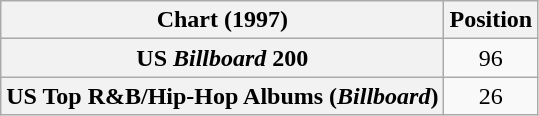<table class="wikitable sortable plainrowheaders" style="text-align:center">
<tr>
<th scope="col">Chart (1997)</th>
<th scope="col">Position</th>
</tr>
<tr>
<th scope="row">US <em>Billboard</em> 200</th>
<td>96</td>
</tr>
<tr>
<th scope="row">US Top R&B/Hip-Hop Albums (<em>Billboard</em>)</th>
<td>26</td>
</tr>
</table>
